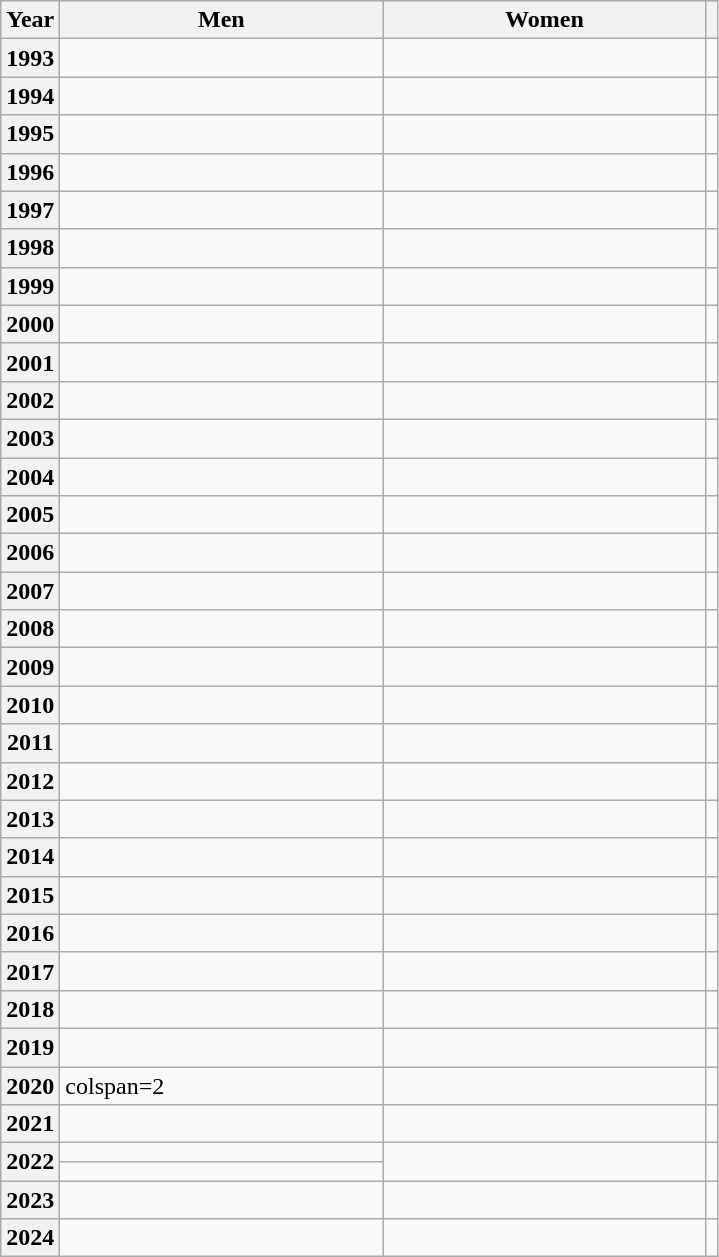<table class="wikitable sortable">
<tr>
<th scope="col">Year</th>
<th scope="col" style="width:13em">Men</th>
<th scope="col" style="width:13em">Women</th>
<th class="unsortable"></th>
</tr>
<tr>
<th scope="row" style="text-align:center;">1993</th>
<td></td>
<td></td>
<td style="text-align:center;"></td>
</tr>
<tr>
<th scope="row" style="text-align:center;">1994</th>
<td></td>
<td></td>
<td style="text-align:center;"></td>
</tr>
<tr>
<th scope="row" style="text-align:center;">1995</th>
<td></td>
<td></td>
<td style="text-align:center;"></td>
</tr>
<tr>
<th scope="row" style="text-align:center;">1996</th>
<td></td>
<td></td>
<td style="text-align:center;"></td>
</tr>
<tr>
<th scope="row" style="text-align:center;">1997</th>
<td></td>
<td></td>
<td style="text-align:center;"></td>
</tr>
<tr>
<th scope="row" style="text-align:center;">1998</th>
<td></td>
<td></td>
<td style="text-align:center;"></td>
</tr>
<tr>
<th scope="row" style="text-align:center;">1999</th>
<td></td>
<td></td>
<td style="text-align:center;"></td>
</tr>
<tr>
<th scope="row" style="text-align:center;">2000</th>
<td></td>
<td></td>
<td style="text-align:center;"></td>
</tr>
<tr>
<th scope="row" style="text-align:center;">2001</th>
<td></td>
<td></td>
<td style="text-align:center;"></td>
</tr>
<tr>
<th scope="row" style="text-align:center;">2002</th>
<td></td>
<td></td>
<td style="text-align:center;"></td>
</tr>
<tr>
<th scope="row" style="text-align:center;">2003</th>
<td></td>
<td></td>
<td style="text-align:center;"></td>
</tr>
<tr>
<th scope="row" style="text-align:center;">2004</th>
<td></td>
<td></td>
<td style="text-align:center;"></td>
</tr>
<tr>
<th scope="row" style="text-align:center;">2005</th>
<td></td>
<td></td>
<td style="text-align:center;"></td>
</tr>
<tr>
<th scope="row" style="text-align:center;">2006</th>
<td></td>
<td></td>
<td style="text-align:center;"></td>
</tr>
<tr>
<th scope="row" style="text-align:center;">2007</th>
<td></td>
<td></td>
<td style="text-align:center;"></td>
</tr>
<tr>
<th scope="row" style="text-align:center;">2008</th>
<td></td>
<td></td>
<td style="text-align:center;"></td>
</tr>
<tr>
<th scope="row" style="text-align:center;">2009</th>
<td></td>
<td></td>
<td style="text-align:center;"></td>
</tr>
<tr>
<th scope="row" style="text-align:center;">2010</th>
<td></td>
<td></td>
<td style="text-align:center;"></td>
</tr>
<tr>
<th scope="row" style="text-align:center;">2011</th>
<td></td>
<td></td>
<td style="text-align:center;"></td>
</tr>
<tr>
<th scope="row" style="text-align:center;">2012</th>
<td></td>
<td></td>
<td style="text-align:center;"></td>
</tr>
<tr>
<th scope="row" style="text-align:center;">2013</th>
<td></td>
<td></td>
<td style="text-align:center;"></td>
</tr>
<tr>
<th scope="row" style="text-align:center;">2014</th>
<td></td>
<td></td>
<td style="text-align:center;"></td>
</tr>
<tr>
<th scope="row" style="text-align:center;">2015</th>
<td></td>
<td></td>
<td style="text-align:center;"></td>
</tr>
<tr>
<th scope="row" style="text-align:center;">2016</th>
<td></td>
<td></td>
<td style="text-align:center;"></td>
</tr>
<tr>
<th scope="row" style="text-align:center;">2017</th>
<td></td>
<td></td>
<td style="text-align:center;"></td>
</tr>
<tr>
<th scope="row" style="text-align:center;">2018</th>
<td></td>
<td></td>
<td style="text-align:center;"></td>
</tr>
<tr>
<th scope="row" style="text-align:center;">2019</th>
<td></td>
<td></td>
<td style="text-align:center;"></td>
</tr>
<tr>
<th scope="row" style="text-align:center;">2020</th>
<td>colspan=2 </td>
<td style="text-align:center;"></td>
</tr>
<tr>
<th scope="row" style="text-align:center;">2021</th>
<td></td>
<td></td>
<td style="text-align:center;"></td>
</tr>
<tr>
<th scope="rowgroup" rowspan="2" style="text-align:center;">2022</th>
<td></td>
<td rowspan="2"></td>
<td rowspan="2" style="text-align:center;"></td>
</tr>
<tr>
<td></td>
</tr>
<tr>
<th scope="row" style="text-align:center;">2023</th>
<td></td>
<td></td>
<td style="text-align:center;"></td>
</tr>
<tr>
<th scope="row" style="text-align:center;">2024</th>
<td> </td>
<td></td>
<td style="text-align:center;"></td>
</tr>
</table>
